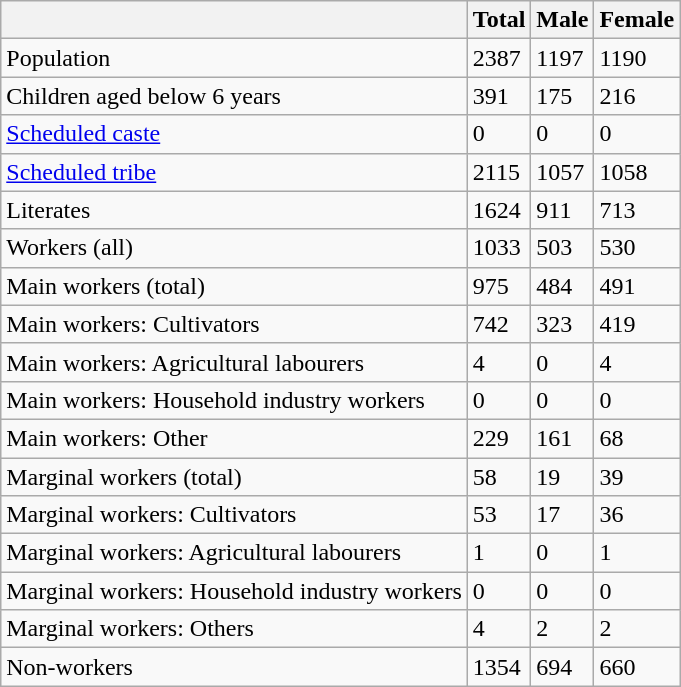<table class="wikitable sortable">
<tr>
<th></th>
<th>Total</th>
<th>Male</th>
<th>Female</th>
</tr>
<tr>
<td>Population</td>
<td>2387</td>
<td>1197</td>
<td>1190</td>
</tr>
<tr>
<td>Children aged below 6 years</td>
<td>391</td>
<td>175</td>
<td>216</td>
</tr>
<tr>
<td><a href='#'>Scheduled caste</a></td>
<td>0</td>
<td>0</td>
<td>0</td>
</tr>
<tr>
<td><a href='#'>Scheduled tribe</a></td>
<td>2115</td>
<td>1057</td>
<td>1058</td>
</tr>
<tr>
<td>Literates</td>
<td>1624</td>
<td>911</td>
<td>713</td>
</tr>
<tr>
<td>Workers (all)</td>
<td>1033</td>
<td>503</td>
<td>530</td>
</tr>
<tr>
<td>Main workers (total)</td>
<td>975</td>
<td>484</td>
<td>491</td>
</tr>
<tr>
<td>Main workers: Cultivators</td>
<td>742</td>
<td>323</td>
<td>419</td>
</tr>
<tr>
<td>Main workers: Agricultural labourers</td>
<td>4</td>
<td>0</td>
<td>4</td>
</tr>
<tr>
<td>Main workers: Household industry workers</td>
<td>0</td>
<td>0</td>
<td>0</td>
</tr>
<tr>
<td>Main workers: Other</td>
<td>229</td>
<td>161</td>
<td>68</td>
</tr>
<tr>
<td>Marginal workers (total)</td>
<td>58</td>
<td>19</td>
<td>39</td>
</tr>
<tr>
<td>Marginal workers: Cultivators</td>
<td>53</td>
<td>17</td>
<td>36</td>
</tr>
<tr>
<td>Marginal workers: Agricultural labourers</td>
<td>1</td>
<td>0</td>
<td>1</td>
</tr>
<tr>
<td>Marginal workers: Household industry workers</td>
<td>0</td>
<td>0</td>
<td>0</td>
</tr>
<tr>
<td>Marginal workers: Others</td>
<td>4</td>
<td>2</td>
<td>2</td>
</tr>
<tr>
<td>Non-workers</td>
<td>1354</td>
<td>694</td>
<td>660</td>
</tr>
</table>
